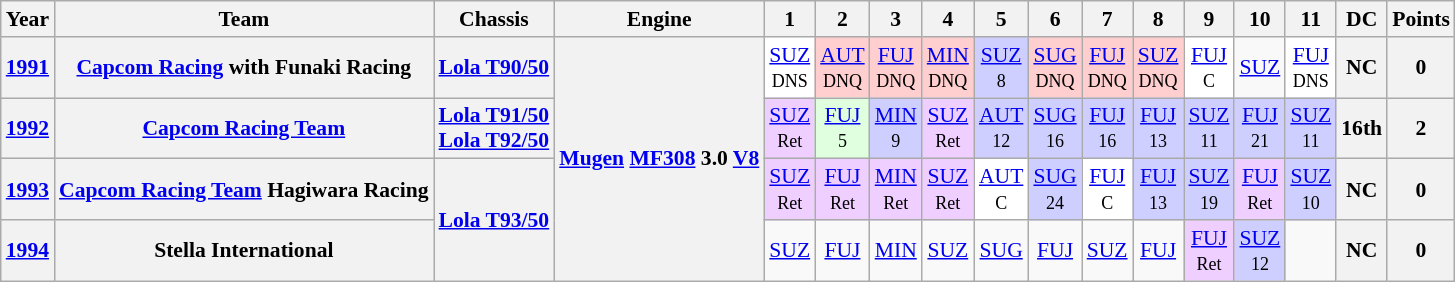<table class="wikitable" style="text-align:center; font-size:90%">
<tr>
<th>Year</th>
<th>Team</th>
<th>Chassis</th>
<th>Engine</th>
<th>1</th>
<th>2</th>
<th>3</th>
<th>4</th>
<th>5</th>
<th>6</th>
<th>7</th>
<th>8</th>
<th>9</th>
<th>10</th>
<th>11</th>
<th>DC</th>
<th>Points</th>
</tr>
<tr>
<th><a href='#'>1991</a></th>
<th><a href='#'>Capcom Racing</a> with Funaki Racing</th>
<th><a href='#'>Lola T90/50</a></th>
<th rowspan="4"><a href='#'>Mugen</a> <a href='#'>MF308</a> 3.0 <a href='#'>V8</a></th>
<td bgcolor="#FFFFFF"><a href='#'>SUZ</a><br><small>DNS</small></td>
<td bgcolor="#FFCFCF"><a href='#'>AUT</a><br><small>DNQ</small></td>
<td bgcolor="#FFCFCF"><a href='#'>FUJ</a><br><small>DNQ</small></td>
<td bgcolor="#FFCFCF"><a href='#'>MIN</a><br><small>DNQ</small></td>
<td bgcolor="#CFCFFF"><a href='#'>SUZ</a><br><small>8</small></td>
<td bgcolor="#FFCFCF"><a href='#'>SUG</a><br><small>DNQ</small></td>
<td bgcolor="#FFCFCF"><a href='#'>FUJ</a><br><small>DNQ</small></td>
<td bgcolor="#FFCFCF"><a href='#'>SUZ</a><br><small>DNQ</small></td>
<td bgcolor="#FFFFFF"><a href='#'>FUJ</a><br><small>C</small></td>
<td><a href='#'>SUZ</a></td>
<td bgcolor="#FFFFFF"><a href='#'>FUJ</a><br><small>DNS</small></td>
<th>NC</th>
<th>0</th>
</tr>
<tr>
<th><a href='#'>1992</a></th>
<th><a href='#'>Capcom Racing Team</a></th>
<th><a href='#'>Lola T91/50</a><br><a href='#'>Lola T92/50</a></th>
<td bgcolor="#EFCFFF"><a href='#'>SUZ</a><br><small>Ret</small></td>
<td bgcolor="#DFFFDF"><a href='#'>FUJ</a><br><small>5</small></td>
<td bgcolor="#CFCFFF"><a href='#'>MIN</a><br><small>9</small></td>
<td bgcolor="#EFCFFF"><a href='#'>SUZ</a><br><small>Ret</small></td>
<td bgcolor="#CFCFFF"><a href='#'>AUT</a><br><small>12</small></td>
<td bgcolor="#CFCFFF"><a href='#'>SUG</a><br><small>16</small></td>
<td bgcolor="#CFCFFF"><a href='#'>FUJ</a><br><small>16</small></td>
<td bgcolor="#CFCFFF"><a href='#'>FUJ</a><br><small>13</small></td>
<td bgcolor="#CFCFFF"><a href='#'>SUZ</a><br><small>11</small></td>
<td bgcolor="#CFCFFF"><a href='#'>FUJ</a><br><small>21</small></td>
<td bgcolor="#CFCFFF"><a href='#'>SUZ</a><br><small>11</small></td>
<th>16th</th>
<th>2</th>
</tr>
<tr>
<th><a href='#'>1993</a></th>
<th><a href='#'>Capcom Racing Team</a> Hagiwara Racing</th>
<th rowspan="2"><a href='#'>Lola T93/50</a></th>
<td bgcolor="#EFCFFF"><a href='#'>SUZ</a><br><small>Ret</small></td>
<td bgcolor="#EFCFFF"><a href='#'>FUJ</a><br><small>Ret</small></td>
<td bgcolor="#EFCFFF"><a href='#'>MIN</a><br><small>Ret</small></td>
<td bgcolor="#EFCFFF"><a href='#'>SUZ</a><br><small>Ret</small></td>
<td bgcolor="#FFFFFF"><a href='#'>AUT</a><br><small>C</small></td>
<td bgcolor="#CFCFFF"><a href='#'>SUG</a><br><small>24</small></td>
<td bgcolor="#FFFFFF"><a href='#'>FUJ</a><br><small>C</small></td>
<td bgcolor="#CFCFFF"><a href='#'>FUJ</a><br><small>13</small></td>
<td bgcolor="#CFCFFF"><a href='#'>SUZ</a><br><small>19</small></td>
<td bgcolor="#EFCFFF"><a href='#'>FUJ</a><br><small>Ret</small></td>
<td bgcolor="#CFCFFF"><a href='#'>SUZ</a><br><small>10</small></td>
<th>NC</th>
<th>0</th>
</tr>
<tr>
<th><a href='#'>1994</a></th>
<th>Stella International</th>
<td><a href='#'>SUZ</a></td>
<td><a href='#'>FUJ</a></td>
<td><a href='#'>MIN</a></td>
<td><a href='#'>SUZ</a></td>
<td><a href='#'>SUG</a></td>
<td><a href='#'>FUJ</a></td>
<td><a href='#'>SUZ</a></td>
<td><a href='#'>FUJ</a></td>
<td bgcolor="#EFCFFF"><a href='#'>FUJ</a><br><small>Ret</small></td>
<td bgcolor="#CFCFFF"><a href='#'>SUZ</a><br><small>12</small></td>
<td></td>
<th>NC</th>
<th>0</th>
</tr>
</table>
